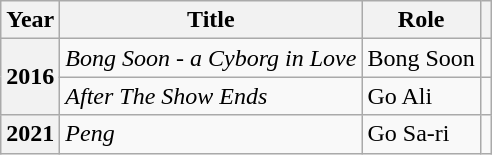<table class="wikitable plainrowheaders">
<tr>
<th scope="col">Year</th>
<th scope="col">Title</th>
<th scope="col">Role</th>
<th scope="col" class="unsortable"></th>
</tr>
<tr>
<th scope="row"  rowspan="2">2016</th>
<td><em>Bong Soon - a Cyborg in Love</em></td>
<td>Bong Soon</td>
<td style="text-align:center"></td>
</tr>
<tr>
<td><em>After The Show Ends</em></td>
<td>Go Ali</td>
<td style="text-align:center"></td>
</tr>
<tr>
<th scope="row">2021</th>
<td><em>Peng</em></td>
<td>Go Sa-ri</td>
<td style="text-align:center"></td>
</tr>
</table>
